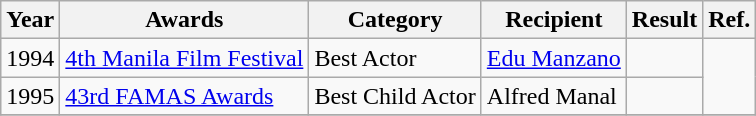<table class="wikitable">
<tr>
<th>Year</th>
<th>Awards</th>
<th>Category</th>
<th>Recipient</th>
<th>Result</th>
<th>Ref.</th>
</tr>
<tr>
<td>1994</td>
<td><a href='#'>4th Manila Film Festival</a></td>
<td>Best Actor</td>
<td><a href='#'>Edu Manzano</a></td>
<td></td>
<td rowspan="2"></td>
</tr>
<tr>
<td>1995</td>
<td><a href='#'>43rd FAMAS Awards</a></td>
<td>Best Child Actor</td>
<td>Alfred Manal</td>
<td></td>
</tr>
<tr>
</tr>
</table>
